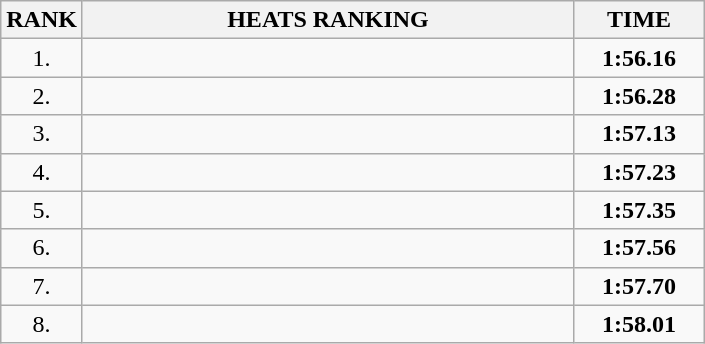<table class="wikitable">
<tr>
<th>RANK</th>
<th style="width: 20em">HEATS RANKING</th>
<th style="width: 5em">TIME</th>
</tr>
<tr>
<td align="center">1.</td>
<td></td>
<td align="center"><strong>1:56.16</strong></td>
</tr>
<tr>
<td align="center">2.</td>
<td></td>
<td align="center"><strong>1:56.28</strong></td>
</tr>
<tr>
<td align="center">3.</td>
<td></td>
<td align="center"><strong>1:57.13</strong></td>
</tr>
<tr>
<td align="center">4.</td>
<td></td>
<td align="center"><strong>1:57.23</strong></td>
</tr>
<tr>
<td align="center">5.</td>
<td></td>
<td align="center"><strong>1:57.35</strong></td>
</tr>
<tr>
<td align="center">6.</td>
<td></td>
<td align="center"><strong>1:57.56</strong></td>
</tr>
<tr>
<td align="center">7.</td>
<td></td>
<td align="center"><strong>1:57.70</strong></td>
</tr>
<tr>
<td align="center">8.</td>
<td></td>
<td align="center"><strong>1:58.01</strong></td>
</tr>
</table>
